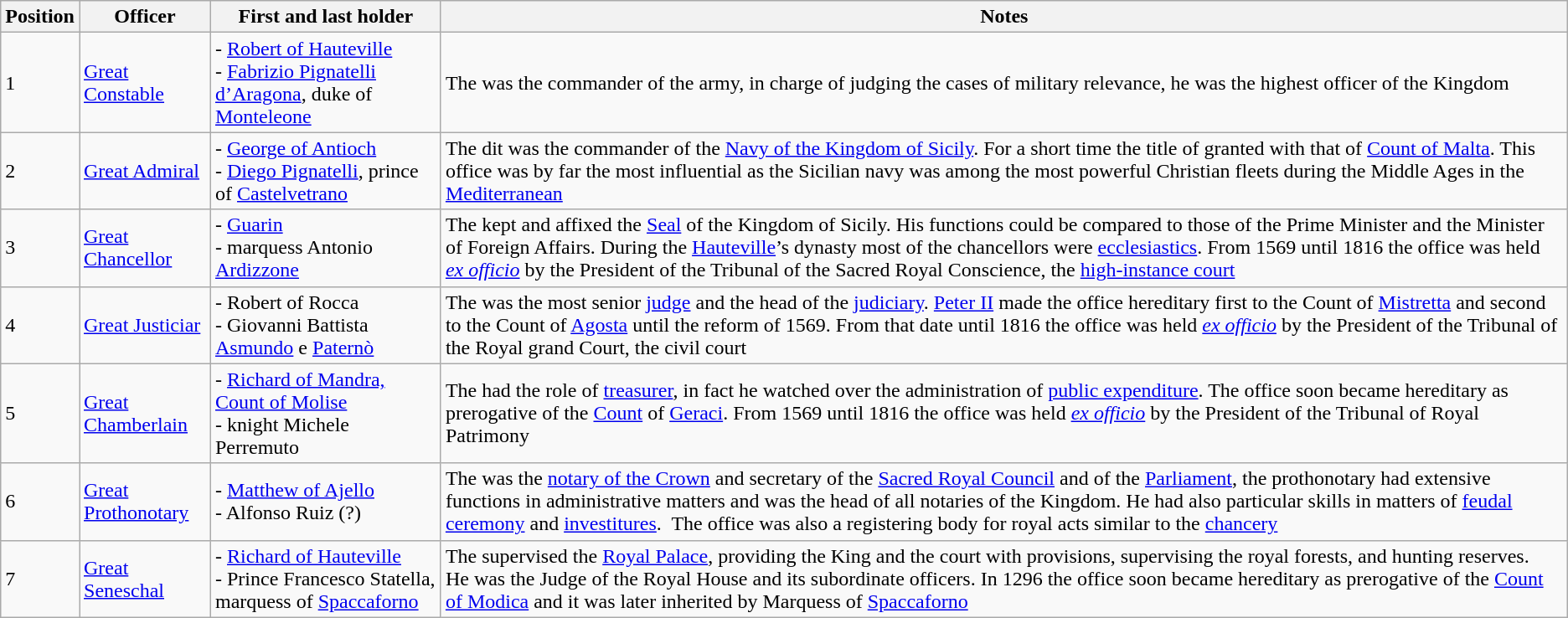<table class="wikitable">
<tr>
<th>Position</th>
<th>Officer</th>
<th>First and last holder</th>
<th>Notes</th>
</tr>
<tr>
<td>1</td>
<td><a href='#'>Great Constable</a></td>
<td>- <a href='#'>Robert of Hauteville</a><br>- <a href='#'>Fabrizio Pignatelli d’Aragona</a>, duke of <a href='#'>Monteleone</a></td>
<td>The  was the commander of the army, in charge of judging the cases of military relevance, he was the highest officer of the Kingdom</td>
</tr>
<tr>
<td>2</td>
<td><a href='#'>Great Admiral</a></td>
<td>- <a href='#'>George of Antioch</a><br>- <a href='#'>Diego Pignatelli</a>, prince of <a href='#'>Castelvetrano</a></td>
<td>The  dit  was the commander of the <a href='#'>Navy of the Kingdom of Sicily</a>. For a short time the title of granted with that of <a href='#'>Count of Malta</a>. This office was by far the most influential as the Sicilian navy was among the most powerful Christian fleets during the Middle Ages in the <a href='#'>Mediterranean</a></td>
</tr>
<tr>
<td>3</td>
<td><a href='#'>Great Chancellor</a></td>
<td>- <a href='#'>Guarin</a><br>- marquess Antonio <a href='#'>Ardizzone</a></td>
<td>The  kept and affixed the <a href='#'>Seal</a> of the Kingdom of Sicily. His functions could be compared to those of the Prime Minister and the Minister of Foreign Affairs. During the <a href='#'>Hauteville</a>’s dynasty most of the chancellors were <a href='#'>ecclesiastics</a>. From 1569 until 1816 the office was held <em><a href='#'>ex officio</a></em> by the President of the Tribunal of the Sacred Royal Conscience, the <a href='#'>high-instance court</a></td>
</tr>
<tr>
<td>4</td>
<td><a href='#'>Great Justiciar</a></td>
<td>- Robert of Rocca<br>- Giovanni Battista <a href='#'>Asmundo</a> e <a href='#'>Paternò</a></td>
<td>The  was the most senior <a href='#'>judge</a> and the head of the <a href='#'>judiciary</a>. <a href='#'>Peter II</a> made the office hereditary first to the Count of <a href='#'>Mistretta</a> and second to the Count of <a href='#'>Agosta</a> until the reform of 1569. From that date until 1816 the office was held <em><a href='#'>ex officio</a></em> by the President of the Tribunal of the Royal grand Court, the civil court</td>
</tr>
<tr>
<td>5</td>
<td><a href='#'>Great Chamberlain</a></td>
<td>- <a href='#'>Richard of Mandra, Count of Molise</a><br>- knight  Michele Perremuto</td>
<td>The  had the role of <a href='#'>treasurer</a>, in fact he watched over the administration of <a href='#'>public expenditure</a>.  The office soon became hereditary as prerogative of the <a href='#'>Count</a> of <a href='#'>Geraci</a>. From 1569 until 1816 the office was held <em><a href='#'>ex officio</a></em> by the President of the Tribunal of Royal Patrimony</td>
</tr>
<tr>
<td>6</td>
<td><a href='#'>Great Prothonotary</a></td>
<td>- <a href='#'>Matthew of Ajello</a><br>- Alfonso Ruiz (?)</td>
<td>The  was the <a href='#'>notary of the Crown</a> and secretary of the <a href='#'>Sacred Royal Council</a> and of the <a href='#'>Parliament</a>, the prothonotary had extensive functions in administrative matters and was the head of all notaries of the Kingdom. He had also particular skills in matters of <a href='#'>feudal ceremony</a> and <a href='#'>investitures</a>.  The office was also a registering body for royal acts similar to the <a href='#'>chancery</a></td>
</tr>
<tr>
<td>7</td>
<td><a href='#'>Great Seneschal</a></td>
<td>- <a href='#'>Richard of Hauteville</a><br>- Prince Francesco Statella, marquess of <a href='#'>Spaccaforno</a></td>
<td>The  supervised the <a href='#'>Royal Palace</a>, providing the King and the court with provisions, supervising the royal forests, and hunting reserves. He was the Judge of the Royal House and its subordinate officers. In 1296 the office soon became hereditary as prerogative of the <a href='#'>Count of Modica</a> and it  was later inherited by Marquess of <a href='#'>Spaccaforno</a></td>
</tr>
</table>
